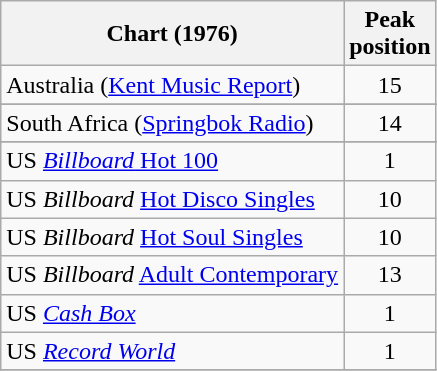<table class="wikitable sortable">
<tr>
<th>Chart (1976)</th>
<th>Peak<br>position</th>
</tr>
<tr>
<td>Australia (<a href='#'>Kent Music Report</a>)</td>
<td align="center">15</td>
</tr>
<tr>
</tr>
<tr>
</tr>
<tr>
</tr>
<tr>
</tr>
<tr>
</tr>
<tr>
</tr>
<tr>
</tr>
<tr>
<td>South Africa (<a href='#'>Springbok Radio</a>)</td>
<td align="center">14</td>
</tr>
<tr>
</tr>
<tr>
</tr>
<tr>
</tr>
<tr>
<td>US <a href='#'><em>Billboard</em> Hot 100</a></td>
<td align="center">1</td>
</tr>
<tr>
<td>US <em>Billboard</em> <a href='#'>Hot Disco Singles</a></td>
<td align="center">10</td>
</tr>
<tr>
<td>US <em>Billboard</em> <a href='#'>Hot Soul Singles</a></td>
<td align="center">10</td>
</tr>
<tr>
<td>US <em>Billboard</em> <a href='#'>Adult Contemporary</a></td>
<td align="center">13</td>
</tr>
<tr>
<td>US <em><a href='#'>Cash Box</a></em></td>
<td align="center">1</td>
</tr>
<tr>
<td>US <em><a href='#'>Record World</a></em></td>
<td align="center">1</td>
</tr>
<tr>
</tr>
</table>
